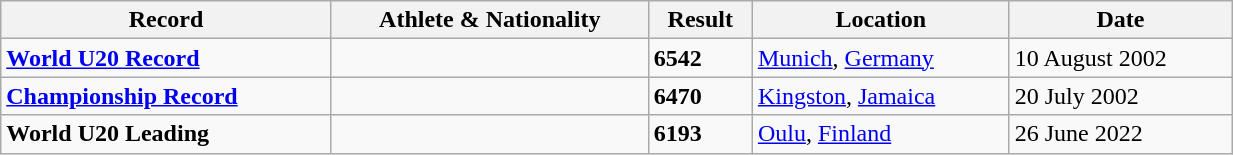<table class="wikitable" width=65%>
<tr>
<th>Record</th>
<th>Athlete & Nationality</th>
<th>Result</th>
<th>Location</th>
<th>Date</th>
</tr>
<tr>
<td><strong><a href='#'>World U20 Record</a></strong></td>
<td></td>
<td><strong>6542</strong></td>
<td><a href='#'>Munich</a>, <a href='#'>Germany</a></td>
<td>10 August 2002</td>
</tr>
<tr>
<td><strong><a href='#'>Championship Record</a></strong></td>
<td></td>
<td><strong>6470</strong></td>
<td><a href='#'>Kingston</a>, <a href='#'>Jamaica</a></td>
<td>20 July 2002</td>
</tr>
<tr>
<td><strong>World U20 Leading</strong></td>
<td></td>
<td><strong>6193</strong></td>
<td><a href='#'>Oulu</a>, <a href='#'>Finland</a></td>
<td>26 June 2022</td>
</tr>
</table>
